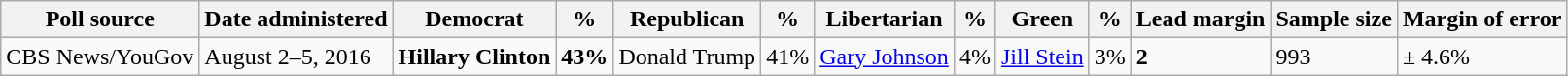<table class="wikitable">
<tr>
<th>Poll source</th>
<th>Date administered</th>
<th>Democrat</th>
<th>%</th>
<th>Republican</th>
<th>%</th>
<th>Libertarian</th>
<th>%</th>
<th>Green</th>
<th>%</th>
<th>Lead margin</th>
<th>Sample size</th>
<th>Margin of error</th>
</tr>
<tr>
<td>CBS News/YouGov</td>
<td>August 2–5, 2016</td>
<td><strong>Hillary Clinton</strong></td>
<td><strong>43%</strong></td>
<td>Donald Trump</td>
<td>41%</td>
<td><a href='#'>Gary Johnson</a></td>
<td>4%</td>
<td><a href='#'>Jill Stein</a></td>
<td>3%</td>
<td><strong>2</strong></td>
<td>993</td>
<td>± 4.6%</td>
</tr>
</table>
